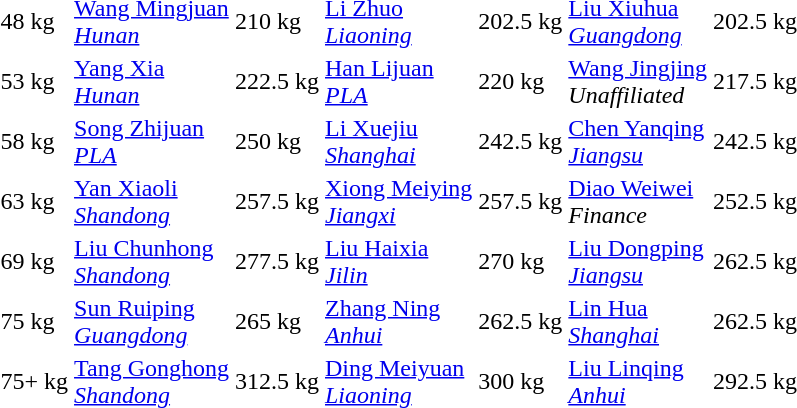<table>
<tr>
<td>48 kg</td>
<td><a href='#'>Wang Mingjuan</a><br><em><a href='#'>Hunan</a></em></td>
<td>210 kg</td>
<td><a href='#'>Li Zhuo</a><br><em><a href='#'>Liaoning</a></em></td>
<td>202.5 kg</td>
<td><a href='#'>Liu Xiuhua</a><br><em><a href='#'>Guangdong</a></em></td>
<td>202.5 kg</td>
</tr>
<tr>
<td>53 kg</td>
<td><a href='#'>Yang Xia</a><br><em><a href='#'>Hunan</a></em></td>
<td>222.5 kg</td>
<td><a href='#'>Han Lijuan</a><br><em><a href='#'>PLA</a></em></td>
<td>220 kg</td>
<td><a href='#'>Wang Jingjing</a><br><em>Unaffiliated</em></td>
<td>217.5 kg</td>
</tr>
<tr>
<td>58 kg</td>
<td><a href='#'>Song Zhijuan</a><br><em><a href='#'>PLA</a></em></td>
<td>250 kg</td>
<td><a href='#'>Li Xuejiu</a><br><em><a href='#'>Shanghai</a></em></td>
<td>242.5 kg</td>
<td><a href='#'>Chen Yanqing</a><br><em><a href='#'>Jiangsu</a></em></td>
<td>242.5 kg</td>
</tr>
<tr>
<td>63 kg</td>
<td><a href='#'>Yan Xiaoli</a><br><em><a href='#'>Shandong</a></em></td>
<td>257.5 kg</td>
<td><a href='#'>Xiong Meiying</a><br><em><a href='#'>Jiangxi</a></em></td>
<td>257.5 kg</td>
<td><a href='#'>Diao Weiwei</a><br><em>Finance</em></td>
<td>252.5 kg</td>
</tr>
<tr>
<td>69 kg</td>
<td><a href='#'>Liu Chunhong</a><br><em><a href='#'>Shandong</a></em></td>
<td>277.5 kg</td>
<td><a href='#'>Liu Haixia</a><br><em><a href='#'>Jilin</a></em></td>
<td>270 kg</td>
<td><a href='#'>Liu Dongping</a><br><em><a href='#'>Jiangsu</a></em></td>
<td>262.5 kg</td>
</tr>
<tr>
<td>75 kg</td>
<td><a href='#'>Sun Ruiping</a><br><em><a href='#'>Guangdong</a></em></td>
<td>265 kg</td>
<td><a href='#'>Zhang Ning</a><br><em><a href='#'>Anhui</a></em></td>
<td>262.5 kg</td>
<td><a href='#'>Lin Hua</a><br><em><a href='#'>Shanghai</a></em></td>
<td>262.5 kg</td>
</tr>
<tr>
<td>75+ kg</td>
<td><a href='#'>Tang Gonghong</a><br><em><a href='#'>Shandong</a></em></td>
<td>312.5 kg</td>
<td><a href='#'>Ding Meiyuan</a><br><em><a href='#'>Liaoning</a></em></td>
<td>300 kg</td>
<td><a href='#'>Liu Linqing</a><br><em><a href='#'>Anhui</a></em></td>
<td>292.5 kg</td>
</tr>
</table>
